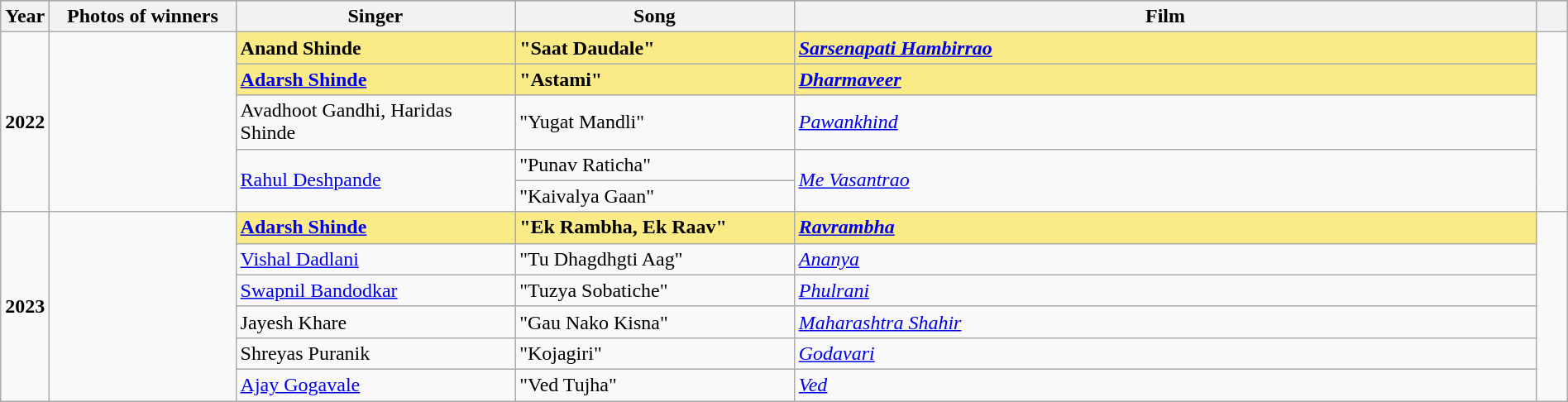<table class="wikitable" style="width:100%">
<tr bgcolor="#bebebe">
<th width="2%">Year</th>
<th width="12%">Photos of winners</th>
<th width="18%">Singer</th>
<th width="18%">Song</th>
<th width="48%">Film</th>
<th width="2%"></th>
</tr>
<tr>
<td rowspan="5"><strong>2022</strong></td>
<td rowspan="5"></td>
<td style="background:#FAEB86"><strong>Anand Shinde</strong></td>
<td style="background:#FAEB86"><strong>"Saat Daudale"</strong></td>
<td style="background:#FAEB86"><strong><em><a href='#'>Sarsenapati Hambirrao</a></em></strong></td>
<td rowspan="5"></td>
</tr>
<tr>
<td style="background:#FAEB86"><strong><a href='#'>Adarsh Shinde</a></strong></td>
<td style="background:#FAEB86"><strong>"Astami"</strong></td>
<td style="background:#FAEB86"><strong><em><a href='#'>Dharmaveer</a></em></strong></td>
</tr>
<tr>
<td>Avadhoot Gandhi, Haridas Shinde</td>
<td>"Yugat Mandli"</td>
<td><em><a href='#'>Pawankhind</a></em></td>
</tr>
<tr>
<td rowspan="2"><a href='#'>Rahul Deshpande</a></td>
<td>"Punav Raticha"</td>
<td rowspan="2"><em><a href='#'>Me Vasantrao</a></em></td>
</tr>
<tr>
<td>"Kaivalya Gaan"</td>
</tr>
<tr>
<td rowspan="6"><strong>2023</strong></td>
<td rowspan="6"></td>
<td style="background:#FAEB86"><strong><a href='#'>Adarsh Shinde</a></strong></td>
<td style="background:#FAEB86"><strong>"Ek Rambha, Ek Raav"</strong></td>
<td style="background:#FAEB86"><strong><em><a href='#'>Ravrambha</a></em></strong></td>
<td rowspan="6"></td>
</tr>
<tr>
<td><a href='#'>Vishal Dadlani</a></td>
<td>"Tu Dhagdhgti Aag"</td>
<td><em><a href='#'>Ananya</a></em></td>
</tr>
<tr>
<td><a href='#'>Swapnil Bandodkar</a></td>
<td>"Tuzya Sobatiche"</td>
<td><em><a href='#'>Phulrani</a></em></td>
</tr>
<tr>
<td>Jayesh Khare</td>
<td>"Gau Nako Kisna"</td>
<td><em><a href='#'>Maharashtra Shahir</a></em></td>
</tr>
<tr>
<td>Shreyas Puranik</td>
<td>"Kojagiri"</td>
<td><em><a href='#'>Godavari</a></em></td>
</tr>
<tr>
<td><a href='#'>Ajay Gogavale</a></td>
<td>"Ved Tujha"</td>
<td><em><a href='#'>Ved</a></em></td>
</tr>
</table>
